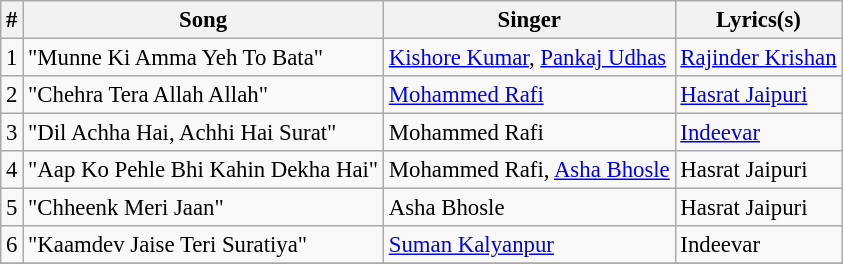<table class="wikitable" style="font-size:95%;">
<tr>
<th>#</th>
<th>Song</th>
<th>Singer</th>
<th>Lyrics(s)</th>
</tr>
<tr>
<td>1</td>
<td>"Munne Ki Amma Yeh To Bata"</td>
<td><a href='#'>Kishore Kumar</a>, <a href='#'>Pankaj Udhas</a></td>
<td><a href='#'>Rajinder Krishan</a></td>
</tr>
<tr>
<td>2</td>
<td>"Chehra Tera Allah Allah"</td>
<td><a href='#'>Mohammed Rafi</a></td>
<td><a href='#'>Hasrat Jaipuri</a></td>
</tr>
<tr>
<td>3</td>
<td>"Dil Achha Hai, Achhi Hai Surat"</td>
<td>Mohammed Rafi</td>
<td><a href='#'>Indeevar</a></td>
</tr>
<tr>
<td>4</td>
<td>"Aap Ko Pehle Bhi Kahin Dekha Hai"</td>
<td>Mohammed Rafi, <a href='#'>Asha Bhosle</a></td>
<td>Hasrat Jaipuri</td>
</tr>
<tr>
<td>5</td>
<td>"Chheenk Meri Jaan"</td>
<td>Asha Bhosle</td>
<td>Hasrat Jaipuri</td>
</tr>
<tr>
<td>6</td>
<td>"Kaamdev Jaise Teri Suratiya"</td>
<td><a href='#'>Suman Kalyanpur</a></td>
<td>Indeevar</td>
</tr>
<tr>
</tr>
</table>
